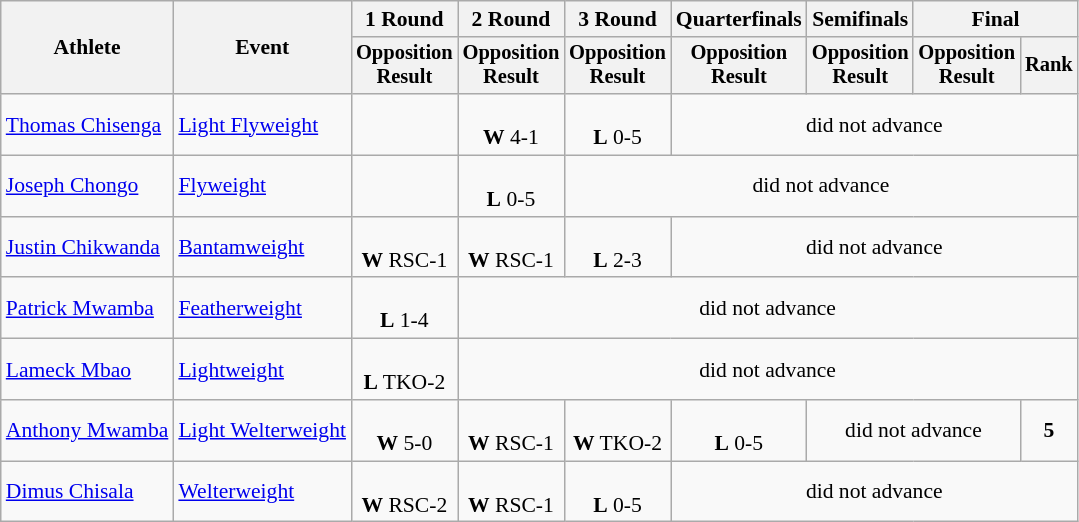<table class="wikitable" style="font-size:90%">
<tr>
<th rowspan="2">Athlete</th>
<th rowspan="2">Event</th>
<th>1 Round</th>
<th>2 Round</th>
<th>3 Round</th>
<th>Quarterfinals</th>
<th>Semifinals</th>
<th colspan=2>Final</th>
</tr>
<tr style="font-size:95%">
<th>Opposition<br>Result</th>
<th>Opposition<br>Result</th>
<th>Opposition<br>Result</th>
<th>Opposition<br>Result</th>
<th>Opposition<br>Result</th>
<th>Opposition<br>Result</th>
<th>Rank</th>
</tr>
<tr align=center>
<td align=left><a href='#'>Thomas Chisenga</a></td>
<td align=left><a href='#'>Light Flyweight</a></td>
<td></td>
<td><br><strong>W</strong> 4-1</td>
<td><br><strong>L</strong> 0-5</td>
<td colspan=5>did not advance</td>
</tr>
<tr align=center>
<td align=left><a href='#'>Joseph Chongo</a></td>
<td align=left><a href='#'>Flyweight</a></td>
<td></td>
<td><br><strong>L</strong> 0-5</td>
<td colspan=5>did not advance</td>
</tr>
<tr align=center>
<td align=left><a href='#'>Justin Chikwanda</a></td>
<td align=left><a href='#'>Bantamweight</a></td>
<td><br><strong>W</strong> RSC-1</td>
<td><br><strong>W</strong> RSC-1</td>
<td><br><strong>L</strong> 2-3</td>
<td colspan=5>did not advance</td>
</tr>
<tr align=center>
<td align=left><a href='#'>Patrick Mwamba</a></td>
<td align=left><a href='#'>Featherweight</a></td>
<td><br><strong>L</strong> 1-4</td>
<td colspan=6>did not advance</td>
</tr>
<tr align=center>
<td align=left><a href='#'>Lameck Mbao</a></td>
<td align=left><a href='#'>Lightweight</a></td>
<td><br><strong>L</strong> TKO-2</td>
<td colspan=6>did not advance</td>
</tr>
<tr align=center>
<td align=left><a href='#'>Anthony Mwamba</a></td>
<td align=left><a href='#'>Light Welterweight</a></td>
<td><br><strong>W</strong> 5-0</td>
<td><br><strong>W</strong> RSC-1</td>
<td><br><strong>W</strong> TKO-2</td>
<td><br><strong>L</strong> 0-5</td>
<td colspan=2>did not advance</td>
<td><strong>5</strong></td>
</tr>
<tr align=center>
<td align=left><a href='#'>Dimus Chisala</a></td>
<td align=left><a href='#'>Welterweight</a></td>
<td><br><strong>W</strong> RSC-2</td>
<td><br><strong>W</strong> RSC-1</td>
<td><br><strong>L</strong> 0-5</td>
<td colspan=5>did not advance</td>
</tr>
</table>
